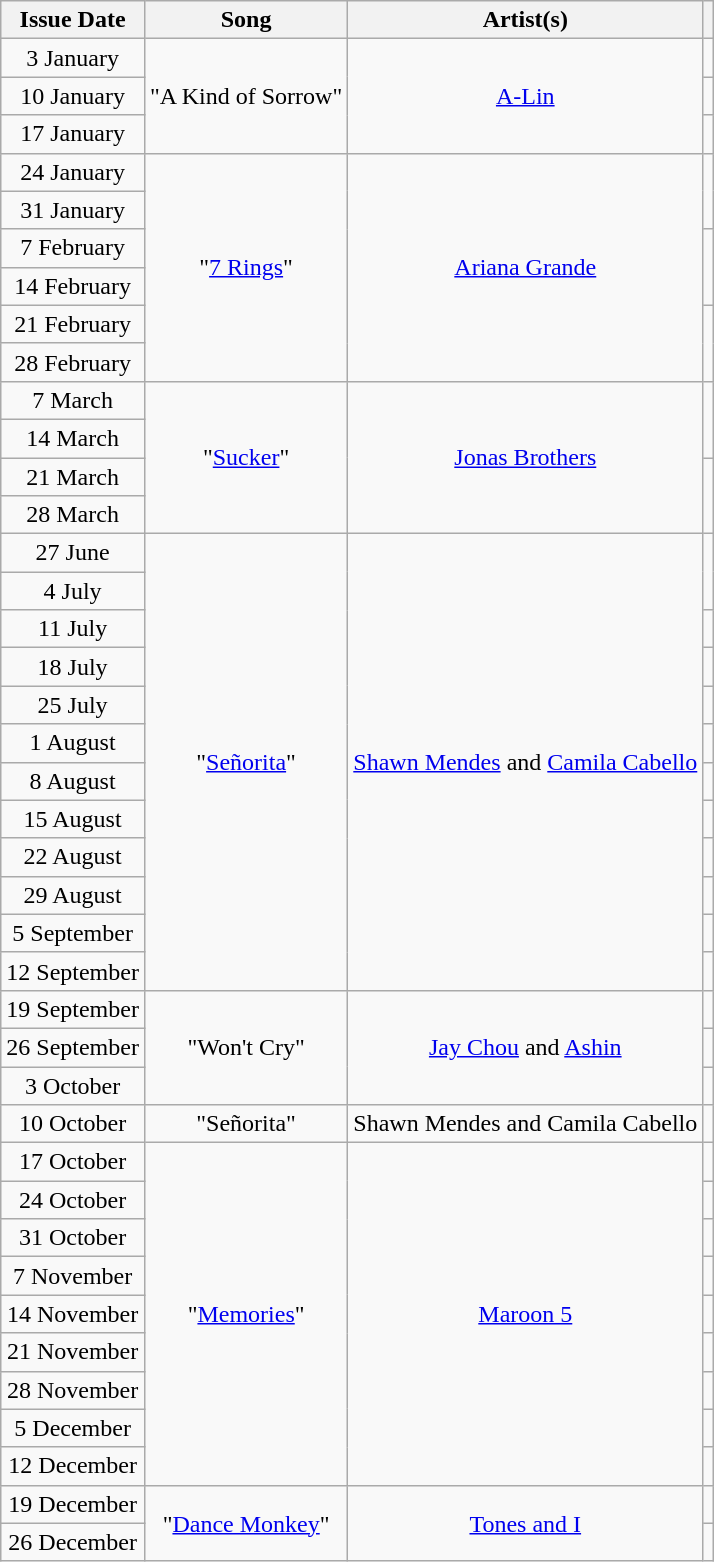<table class="wikitable" style="text-align: center;">
<tr>
<th style="text-align: center;">Issue Date</th>
<th style="text-align: center;">Song</th>
<th style="text-align: center;">Artist(s)</th>
<th style="text-align: center;"></th>
</tr>
<tr>
<td>3 January</td>
<td rowspan=3>"A Kind of Sorrow"</td>
<td rowspan=3><a href='#'>A-Lin</a></td>
<td></td>
</tr>
<tr>
<td>10 January</td>
<td></td>
</tr>
<tr>
<td>17 January</td>
<td></td>
</tr>
<tr>
<td>24 January</td>
<td rowspan=6>"<a href='#'>7 Rings</a>"</td>
<td rowspan=6><a href='#'>Ariana Grande</a></td>
<td rowspan=2></td>
</tr>
<tr>
<td>31 January</td>
</tr>
<tr>
<td>7 February</td>
<td rowspan=2></td>
</tr>
<tr>
<td>14 February</td>
</tr>
<tr>
<td>21 February</td>
<td rowspan=2></td>
</tr>
<tr>
<td>28 February</td>
</tr>
<tr>
<td>7 March</td>
<td rowspan=4>"<a href='#'>Sucker</a>"</td>
<td rowspan=4><a href='#'>Jonas Brothers</a></td>
<td rowspan=2></td>
</tr>
<tr>
<td>14 March</td>
</tr>
<tr>
<td>21 March</td>
<td rowspan=2></td>
</tr>
<tr>
<td>28 March</td>
</tr>
<tr>
<td>27 June</td>
<td rowspan=12>"<a href='#'>Señorita</a>"</td>
<td rowspan=12><a href='#'>Shawn Mendes</a> and <a href='#'>Camila Cabello</a></td>
<td rowspan=2></td>
</tr>
<tr>
<td>4 July</td>
</tr>
<tr>
<td>11 July</td>
<td></td>
</tr>
<tr>
<td>18 July</td>
<td></td>
</tr>
<tr>
<td>25 July</td>
<td></td>
</tr>
<tr>
<td>1 August</td>
<td></td>
</tr>
<tr>
<td>8 August</td>
<td></td>
</tr>
<tr>
<td>15 August</td>
<td></td>
</tr>
<tr>
<td>22 August</td>
<td></td>
</tr>
<tr>
<td>29 August</td>
<td></td>
</tr>
<tr>
<td>5 September</td>
<td></td>
</tr>
<tr>
<td>12 September</td>
<td></td>
</tr>
<tr>
<td>19 September</td>
<td rowspan=3>"Won't Cry"</td>
<td rowspan=3><a href='#'>Jay Chou</a> and <a href='#'>Ashin</a></td>
<td></td>
</tr>
<tr>
<td>26 September</td>
<td></td>
</tr>
<tr>
<td>3 October</td>
<td></td>
</tr>
<tr>
<td>10 October</td>
<td>"Señorita"</td>
<td>Shawn Mendes and Camila Cabello</td>
<td></td>
</tr>
<tr>
<td>17 October</td>
<td rowspan=9>"<a href='#'>Memories</a>"</td>
<td rowspan=9><a href='#'>Maroon 5</a></td>
<td></td>
</tr>
<tr>
<td>24 October</td>
<td></td>
</tr>
<tr>
<td>31 October</td>
<td></td>
</tr>
<tr>
<td>7 November</td>
<td></td>
</tr>
<tr>
<td>14 November</td>
<td></td>
</tr>
<tr>
<td>21 November</td>
<td></td>
</tr>
<tr>
<td>28 November</td>
<td></td>
</tr>
<tr>
<td>5 December</td>
<td></td>
</tr>
<tr>
<td>12 December</td>
<td></td>
</tr>
<tr>
<td>19 December</td>
<td rowspan=2>"<a href='#'>Dance Monkey</a>"</td>
<td rowspan=2><a href='#'>Tones and I</a></td>
<td></td>
</tr>
<tr>
<td>26 December</td>
<td></td>
</tr>
</table>
